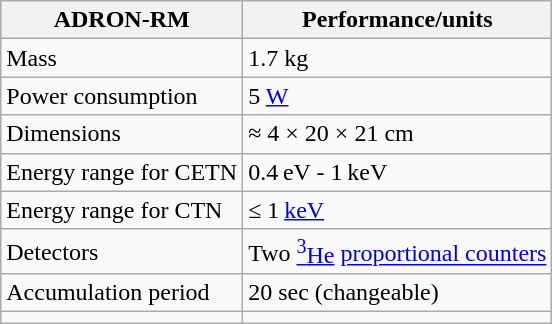<table class="wikitable floatright">
<tr>
<th>ADRON-RM</th>
<th>Performance/units</th>
</tr>
<tr>
<td>Mass</td>
<td>1.7 kg</td>
</tr>
<tr>
<td>Power consumption</td>
<td>5 <a href='#'>W</a></td>
</tr>
<tr>
<td>Dimensions</td>
<td>≈ 4 × 20 × 21 cm</td>
</tr>
<tr>
<td>Energy range for CETN</td>
<td>0.4 eV - 1 keV</td>
</tr>
<tr>
<td>Energy range for CTN</td>
<td>≤ 1 <a href='#'>keV</a></td>
</tr>
<tr>
<td>Detectors</td>
<td>Two <a href='#'><sup>3</sup>He</a> <a href='#'>proportional counters</a></td>
</tr>
<tr>
<td>Accumulation period</td>
<td>20 sec (changeable)</td>
</tr>
<tr>
<td></td>
</tr>
</table>
